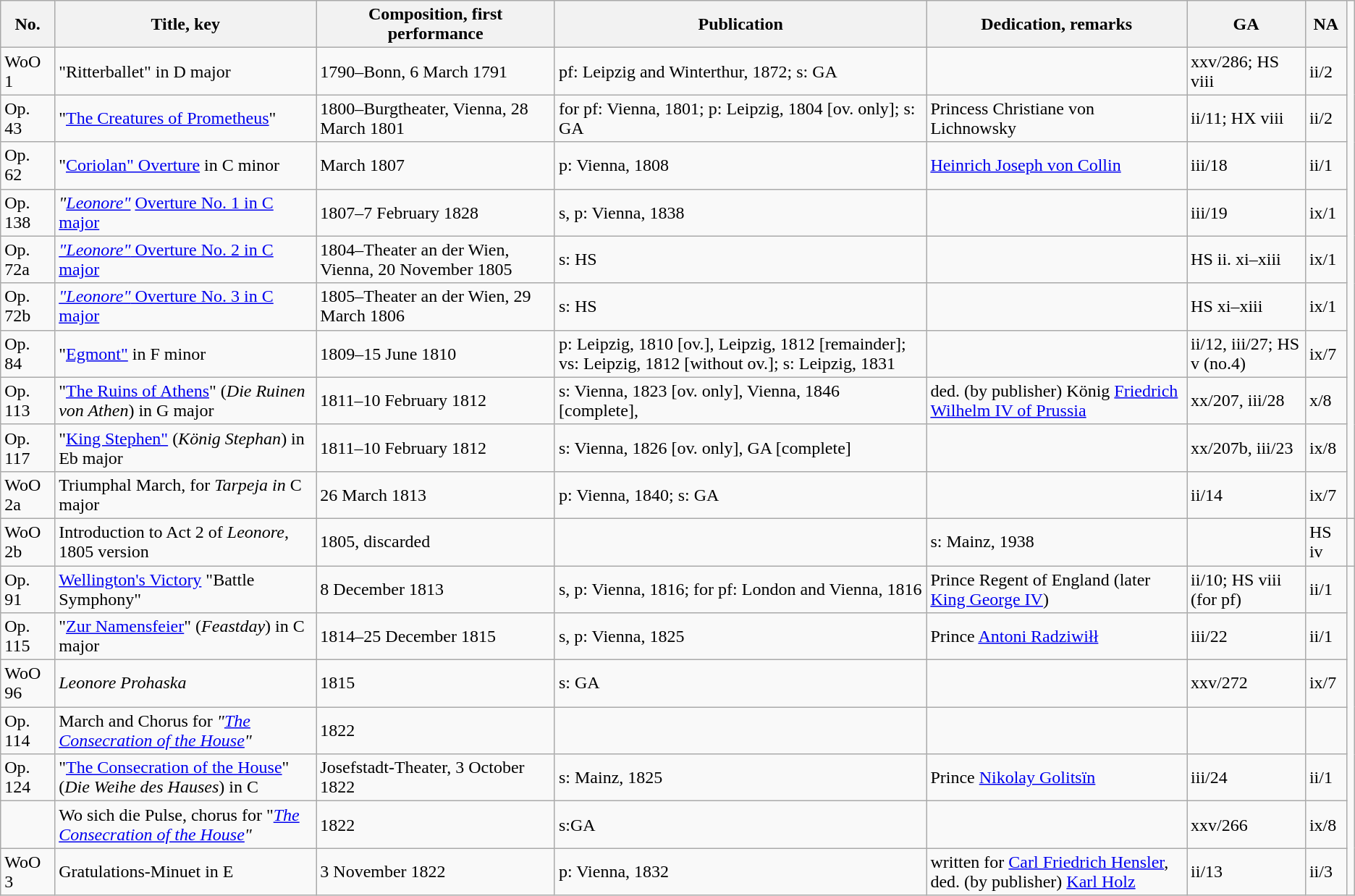<table class="wikitable sortable">
<tr>
<th>No.</th>
<th>Title, key</th>
<th>Composition, first performance</th>
<th>Publication</th>
<th>Dedication, remarks</th>
<th class="unsortable">GA</th>
<th class="unsortable">NA</th>
</tr>
<tr>
<td>WoO 1</td>
<td>"Ritterballet" in D major</td>
<td data-sort-value="1790">1790–Bonn, 6 March 1791</td>
<td data-sort-value="1862">pf: Leipzig and Winterthur, 1872; s: GA</td>
<td></td>
<td>xxv/286; HS viii</td>
<td>ii/2</td>
</tr>
<tr>
<td>Op. 43</td>
<td>"<a href='#'>The Creatures of Prometheus</a>"</td>
<td data-sort-value="1800">1800–Burgtheater, Vienna, 28 March 1801</td>
<td data-sort-value="1801">for pf: Vienna, 1801; p: Leipzig, 1804 [ov. only]; s: GA</td>
<td>Princess Christiane von Lichnowsky</td>
<td>ii/11; HX viii</td>
<td>ii/2</td>
</tr>
<tr>
<td>Op. 62</td>
<td>"<a href='#'>Coriolan" Overture</a> in C minor</td>
<td data-sort-value="1807">March 1807</td>
<td data-sort-value="1808">p: Vienna, 1808</td>
<td><a href='#'>Heinrich Joseph von Collin</a></td>
<td>iii/18</td>
<td>ii/1</td>
</tr>
<tr>
<td>Op. 138</td>
<td><em>"<a href='#'>Leonore"</a></em> <a href='#'>Overture No. 1 in C major</a></td>
<td data-sort-value="1807">1807–7 February 1828</td>
<td data-sort-value="1838">s, p: Vienna, 1838</td>
<td></td>
<td>iii/19</td>
<td>ix/1</td>
</tr>
<tr>
<td>Op. 72a</td>
<td><a href='#'><em>"Leonore"</em> Overture No. 2 in C major</a></td>
<td data-sort-value="1804">1804–Theater an der Wien, Vienna, 20 November 1805</td>
<td data-sort-value="1957">s: HS</td>
<td></td>
<td>HS ii. xi–xiii</td>
<td>ix/1</td>
</tr>
<tr>
<td>Op. 72b</td>
<td><a href='#'><em>"Leonore"</em> Overture No. 3 in C major</a></td>
<td data-sort-value="1805">1805–Theater an der Wien, 29 March 1806</td>
<td data-sort-value="1957">s: HS</td>
<td></td>
<td>HS xi–xiii</td>
<td>ix/1</td>
</tr>
<tr>
<td>Op. 84</td>
<td>"<a href='#'>Egmont"</a> in F minor</td>
<td data-sort-value="1809">1809–15 June 1810</td>
<td data-sort-value="1810">p: Leipzig, 1810 [ov.], Leipzig, 1812 [remainder]; vs: Leipzig, 1812 [without ov.]; s: Leipzig, 1831</td>
<td></td>
<td>ii/12, iii/27; HS v (no.4)</td>
<td>ix/7</td>
</tr>
<tr>
<td>Op. 113</td>
<td>"<a href='#'>The Ruins of Athens</a>" (<em>Die Ruinen von Athen</em>) in G major</td>
<td data-sort-value="1811">1811–10 February 1812</td>
<td data-sort-value="1823">s: Vienna, 1823 [ov. only], Vienna, 1846 [complete],</td>
<td>ded. (by publisher) König <a href='#'>Friedrich Wilhelm IV of Prussia</a></td>
<td>xx/207, iii/28</td>
<td>x/8</td>
</tr>
<tr>
<td>Op. 117</td>
<td>"<a href='#'>King Stephen"</a> (<em>König Stephan</em>) in Eb major</td>
<td data-sort-value="1811">1811–10 February 1812</td>
<td data-sort-value="1826">s: Vienna, 1826 [ov. only], GA [complete]</td>
<td></td>
<td>xx/207b, iii/23</td>
<td>ix/8</td>
</tr>
<tr>
<td>WoO 2a</td>
<td>Triumphal March, for <em>Tarpeja in</em> C major</td>
<td data-sort-value="1813">26 March 1813</td>
<td data-sort-value="1840">p: Vienna, 1840; s: GA</td>
<td></td>
<td>ii/14</td>
<td>ix/7</td>
</tr>
<tr>
<td>WoO 2b</td>
<td>Introduction to Act 2 of <em>Leonore</em>, 1805 version</td>
<td data-sort-value="1805">1805, discarded</td>
<td></td>
<td>s: Mainz, 1938</td>
<td></td>
<td>HS iv</td>
<td></td>
</tr>
<tr>
<td>Op. 91</td>
<td><a href='#'>Wellington's Victory</a> "Battle Symphony"</td>
<td data-sort-value="1813">8 December 1813</td>
<td data-sort-value="1816">s, p: Vienna, 1816; for pf: London and Vienna, 1816</td>
<td>Prince Regent of England (later <a href='#'>King George IV</a>)</td>
<td>ii/10; HS viii (for pf)</td>
<td>ii/1</td>
</tr>
<tr>
<td>Op. 115</td>
<td>"<a href='#'>Zur Namensfeier</a>" (<em>Feastday</em>) in C major</td>
<td data-sort-value="1814">1814–25 December 1815</td>
<td data-sort-value="1825">s, p: Vienna, 1825</td>
<td>Prince <a href='#'>Antoni Radziwiłł</a></td>
<td>iii/22</td>
<td>ii/1</td>
</tr>
<tr>
<td>WoO 96</td>
<td><em>Leonore Prohaska</em></td>
<td data-sort-value="1815">1815</td>
<td data-sort-value="1862">s: GA</td>
<td></td>
<td>xxv/272</td>
<td>ix/7</td>
</tr>
<tr>
<td>Op. 114</td>
<td>March and Chorus for <em>"<a href='#'>The Consecration of the House</a>"</em></td>
<td data-sort-value="1822">1822</td>
<td></td>
<td></td>
<td></td>
<td></td>
</tr>
<tr>
<td>Op. 124</td>
<td>"<a href='#'>The Consecration of the House</a>" (<em>Die Weihe des Hauses</em>) in C</td>
<td data-sort-value="1822">Josefstadt-Theater, 3 October 1822</td>
<td data-sort-value="1825">s: Mainz, 1825</td>
<td>Prince <a href='#'>Nikolay Golitsïn</a></td>
<td>iii/24</td>
<td>ii/1</td>
</tr>
<tr>
<td></td>
<td>Wo sich die Pulse, chorus for "<em><a href='#'>The Consecration of the House</a>"</em></td>
<td data-sort-value="1822">1822</td>
<td data-sort-value="1862">s:GA</td>
<td></td>
<td>xxv/266</td>
<td>ix/8</td>
</tr>
<tr>
<td>WoO 3</td>
<td>Gratulations-Minuet in E</td>
<td data-sort-value="1822">3 November 1822</td>
<td data-sort-value="1832">p: Vienna, 1832</td>
<td>written for <a href='#'>Carl Friedrich Hensler</a>, ded. (by publisher) <a href='#'>Karl Holz</a></td>
<td>ii/13</td>
<td>ii/3</td>
</tr>
</table>
